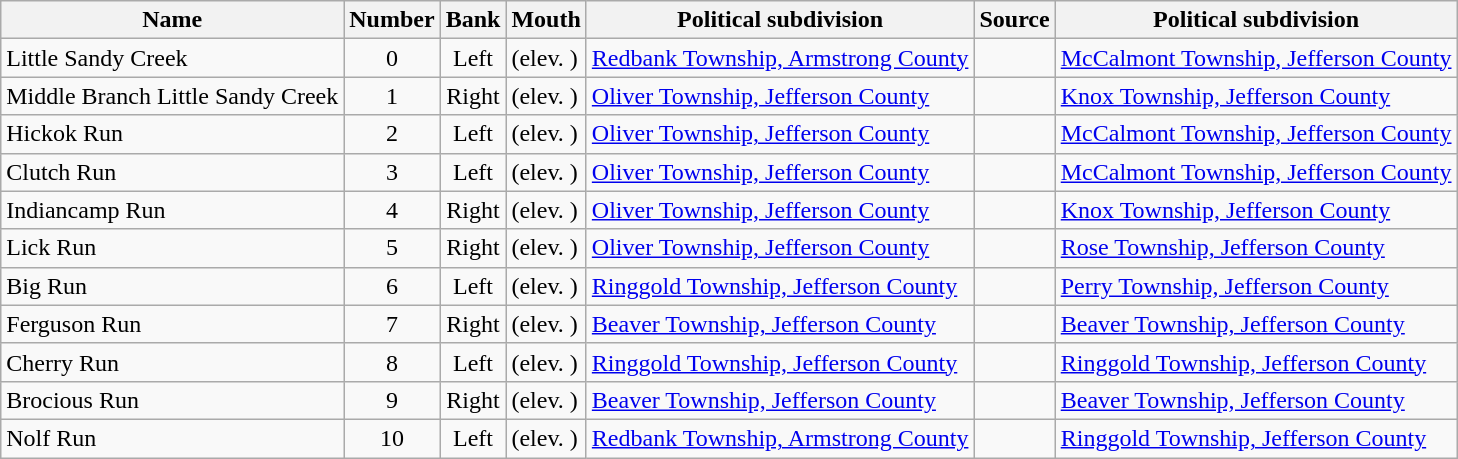<table class="wikitable sortable">
<tr>
<th>Name</th>
<th>Number</th>
<th>Bank</th>
<th>Mouth</th>
<th>Political subdivision</th>
<th>Source</th>
<th>Political subdivision</th>
</tr>
<tr>
<td>Little Sandy Creek</td>
<td style="text-align: center;">0</td>
<td style="text-align: center;">Left</td>
<td> (elev. )</td>
<td><a href='#'>Redbank Township, Armstrong County</a></td>
<td></td>
<td><a href='#'>McCalmont Township, Jefferson County</a></td>
</tr>
<tr>
<td>Middle Branch Little Sandy Creek</td>
<td style="text-align: center;">1</td>
<td style="text-align: center;">Right</td>
<td> (elev. )</td>
<td><a href='#'>Oliver Township, Jefferson County</a></td>
<td></td>
<td><a href='#'>Knox Township, Jefferson County</a></td>
</tr>
<tr>
<td>Hickok Run</td>
<td style="text-align: center;">2</td>
<td style="text-align: center;">Left</td>
<td> (elev. )</td>
<td><a href='#'>Oliver Township, Jefferson County</a></td>
<td></td>
<td><a href='#'>McCalmont Township, Jefferson County</a></td>
</tr>
<tr>
<td>Clutch Run</td>
<td style="text-align: center;">3</td>
<td style="text-align: center;">Left</td>
<td> (elev. )</td>
<td><a href='#'>Oliver Township, Jefferson County</a></td>
<td></td>
<td><a href='#'>McCalmont Township, Jefferson County</a></td>
</tr>
<tr>
<td>Indiancamp Run</td>
<td style="text-align: center;">4</td>
<td style="text-align: center;">Right</td>
<td> (elev. )</td>
<td><a href='#'>Oliver Township, Jefferson County</a></td>
<td></td>
<td><a href='#'>Knox Township, Jefferson County</a></td>
</tr>
<tr>
<td>Lick Run</td>
<td style="text-align: center;">5</td>
<td style="text-align: center;">Right</td>
<td> (elev. )</td>
<td><a href='#'>Oliver Township, Jefferson County</a></td>
<td></td>
<td><a href='#'>Rose Township, Jefferson County</a></td>
</tr>
<tr>
<td>Big Run</td>
<td style="text-align: center;">6</td>
<td style="text-align: center;">Left</td>
<td> (elev. )</td>
<td><a href='#'>Ringgold Township, Jefferson County</a></td>
<td></td>
<td><a href='#'>Perry Township, Jefferson County</a></td>
</tr>
<tr>
<td>Ferguson Run</td>
<td style="text-align: center;">7</td>
<td style="text-align: center;">Right</td>
<td> (elev. )</td>
<td><a href='#'>Beaver Township, Jefferson County</a></td>
<td></td>
<td><a href='#'>Beaver Township, Jefferson County</a></td>
</tr>
<tr>
<td>Cherry Run</td>
<td style="text-align: center;">8</td>
<td style="text-align: center;">Left</td>
<td> (elev. )</td>
<td><a href='#'>Ringgold Township, Jefferson County</a></td>
<td></td>
<td><a href='#'>Ringgold Township, Jefferson County</a></td>
</tr>
<tr>
<td>Brocious Run</td>
<td style="text-align: center;">9</td>
<td style="text-align: center;">Right</td>
<td> (elev. )</td>
<td><a href='#'>Beaver Township, Jefferson County</a></td>
<td></td>
<td><a href='#'>Beaver Township, Jefferson County</a></td>
</tr>
<tr>
<td>Nolf Run</td>
<td style="text-align: center;">10</td>
<td style="text-align: center;">Left</td>
<td> (elev. )</td>
<td><a href='#'>Redbank Township, Armstrong County</a></td>
<td></td>
<td><a href='#'>Ringgold Township, Jefferson County</a></td>
</tr>
</table>
